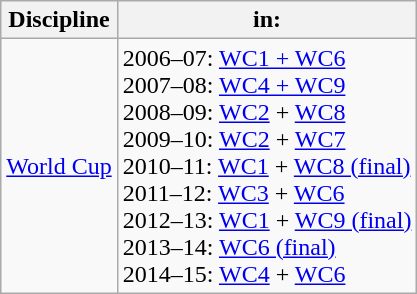<table class="wikitable">
<tr>
<th>Discipline</th>
<th>in:</th>
</tr>
<tr>
<td><a href='#'>World Cup</a></td>
<td>2006–07: <a href='#'>WC1 + WC6</a> <br> 2007–08: <a href='#'>WC4 + WC9</a> <br> 2008–09: <a href='#'>WC2</a> + <a href='#'>WC8</a> <br> 2009–10: <a href='#'>WC2</a> + <a href='#'>WC7</a> <br> 2010–11: <a href='#'>WC1</a> + <a href='#'>WC8 (final)</a> <br> 2011–12: <a href='#'>WC3</a> + <a href='#'>WC6</a> <br> 2012–13: <a href='#'>WC1</a> + <a href='#'>WC9 (final)</a> <br> 2013–14: <a href='#'>WC6 (final)</a> <br> 2014–15: <a href='#'>WC4</a> + <a href='#'>WC6</a></td>
</tr>
</table>
